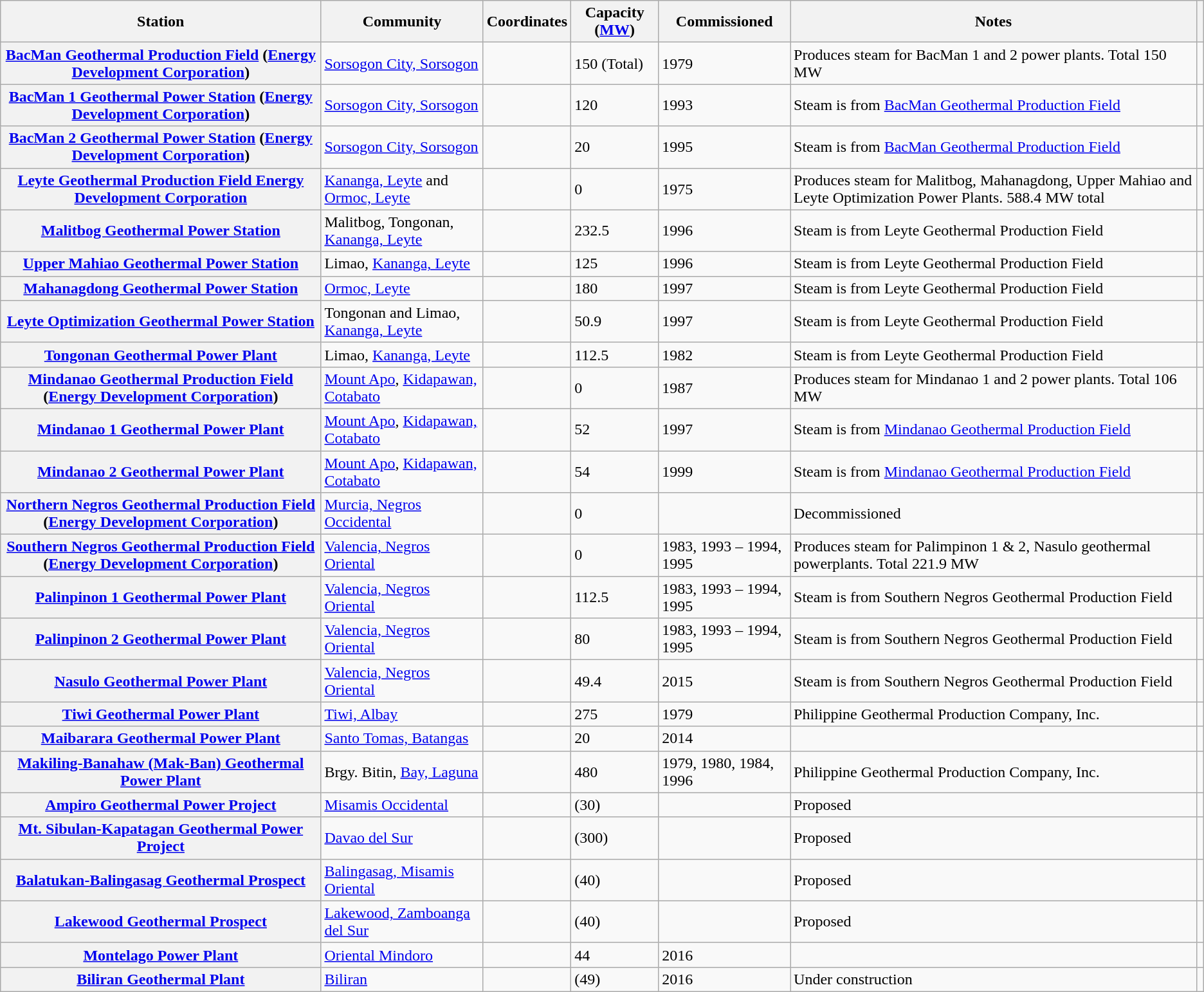<table class="wikitable sortable plainrowheaders">
<tr>
<th scope="col">Station</th>
<th scope="col">Community</th>
<th scope="col">Coordinates</th>
<th scope="col">Capacity (<a href='#'>MW</a>)</th>
<th scope="col">Commissioned</th>
<th scope="col" class="unsortable">Notes</th>
<th scope="col" class="unsortable"></th>
</tr>
<tr>
<th scope="row"><a href='#'>BacMan Geothermal Production Field</a> (<a href='#'>Energy Development Corporation</a>)</th>
<td><a href='#'>Sorsogon City, Sorsogon</a></td>
<td></td>
<td>150 (Total)</td>
<td>1979</td>
<td>Produces steam for BacMan 1 and 2 power plants. Total 150 MW</td>
<td></td>
</tr>
<tr>
<th scope="row"><a href='#'>BacMan 1 Geothermal Power Station</a> (<a href='#'>Energy Development Corporation</a>)</th>
<td><a href='#'>Sorsogon City, Sorsogon</a></td>
<td></td>
<td>120</td>
<td>1993</td>
<td>Steam is from <a href='#'>BacMan Geothermal Production Field</a></td>
<td></td>
</tr>
<tr>
<th scope="row"><a href='#'>BacMan 2 Geothermal Power Station</a> (<a href='#'>Energy Development Corporation</a>)</th>
<td><a href='#'>Sorsogon City, Sorsogon</a></td>
<td></td>
<td>20</td>
<td>1995</td>
<td>Steam is from <a href='#'>BacMan Geothermal Production Field</a></td>
<td></td>
</tr>
<tr>
<th scope="row"><a href='#'>Leyte Geothermal Production Field Energy Development Corporation</a></th>
<td><a href='#'>Kananga, Leyte</a> and <a href='#'>Ormoc, Leyte</a></td>
<td></td>
<td>0</td>
<td>1975</td>
<td>Produces steam for Malitbog, Mahanagdong, Upper Mahiao and Leyte Optimization Power Plants. 588.4 MW total</td>
<td></td>
</tr>
<tr>
<th scope="row"><a href='#'>Malitbog Geothermal Power Station</a></th>
<td>Malitbog, Tongonan, <a href='#'>Kananga, Leyte</a></td>
<td></td>
<td>232.5</td>
<td>1996</td>
<td>Steam is from Leyte Geothermal Production Field</td>
<td></td>
</tr>
<tr>
<th scope="row"><a href='#'>Upper Mahiao Geothermal Power Station</a></th>
<td>Limao, <a href='#'>Kananga, Leyte</a></td>
<td></td>
<td>125</td>
<td>1996</td>
<td>Steam is from Leyte Geothermal Production Field</td>
<td></td>
</tr>
<tr>
<th scope="row"><a href='#'>Mahanagdong Geothermal Power Station</a></th>
<td><a href='#'>Ormoc, Leyte</a></td>
<td></td>
<td>180</td>
<td>1997</td>
<td>Steam is from Leyte Geothermal Production Field</td>
<td></td>
</tr>
<tr>
<th scope="row"><a href='#'>Leyte Optimization Geothermal Power Station</a></th>
<td>Tongonan and Limao, <a href='#'>Kananga, Leyte</a></td>
<td></td>
<td>50.9</td>
<td>1997</td>
<td>Steam is from Leyte Geothermal Production Field</td>
<td></td>
</tr>
<tr>
<th scope="row"><a href='#'>Tongonan Geothermal Power Plant</a></th>
<td>Limao, <a href='#'>Kananga, Leyte</a></td>
<td></td>
<td>112.5</td>
<td>1982</td>
<td>Steam is from Leyte Geothermal Production Field</td>
<td></td>
</tr>
<tr>
<th scope="row"><a href='#'>Mindanao Geothermal Production Field</a> (<a href='#'>Energy Development Corporation</a>)</th>
<td><a href='#'>Mount Apo</a>, <a href='#'>Kidapawan, Cotabato</a></td>
<td></td>
<td>0</td>
<td>1987</td>
<td>Produces steam for Mindanao 1 and 2 power plants. Total 106 MW</td>
<td></td>
</tr>
<tr>
<th scope="row"><a href='#'>Mindanao 1 Geothermal Power Plant</a></th>
<td><a href='#'>Mount Apo</a>, <a href='#'>Kidapawan, Cotabato</a></td>
<td></td>
<td>52</td>
<td>1997</td>
<td>Steam is from <a href='#'>Mindanao Geothermal Production Field</a></td>
<td></td>
</tr>
<tr>
<th scope="row"><a href='#'>Mindanao 2 Geothermal Power Plant</a></th>
<td><a href='#'>Mount Apo</a>, <a href='#'>Kidapawan, Cotabato</a></td>
<td></td>
<td>54</td>
<td>1999</td>
<td>Steam is from <a href='#'>Mindanao Geothermal Production Field</a></td>
<td></td>
</tr>
<tr>
<th scope="row"><a href='#'>Northern Negros Geothermal Production Field</a> (<a href='#'>Energy Development Corporation</a>)</th>
<td><a href='#'>Murcia, Negros Occidental</a></td>
<td></td>
<td>0</td>
<td></td>
<td>Decommissioned</td>
<td></td>
</tr>
<tr>
<th scope="row"><a href='#'>Southern Negros Geothermal Production Field</a> (<a href='#'>Energy Development Corporation</a>)</th>
<td><a href='#'>Valencia, Negros Oriental</a></td>
<td></td>
<td>0</td>
<td>1983, 1993 – 1994, 1995</td>
<td>Produces steam for Palimpinon 1 & 2, Nasulo geothermal powerplants. Total 221.9 MW</td>
<td></td>
</tr>
<tr>
<th scope="row"><a href='#'>Palinpinon 1 Geothermal Power Plant</a></th>
<td><a href='#'>Valencia, Negros Oriental</a></td>
<td></td>
<td>112.5</td>
<td>1983, 1993 – 1994, 1995</td>
<td>Steam is from Southern Negros Geothermal Production Field</td>
<td></td>
</tr>
<tr>
<th scope="row"><a href='#'>Palinpinon 2 Geothermal Power Plant</a></th>
<td><a href='#'>Valencia, Negros Oriental</a></td>
<td></td>
<td>80</td>
<td>1983, 1993 – 1994, 1995</td>
<td>Steam is from Southern Negros Geothermal Production Field</td>
<td></td>
</tr>
<tr>
<th scope="row"><a href='#'>Nasulo Geothermal Power Plant</a></th>
<td><a href='#'>Valencia, Negros Oriental</a></td>
<td></td>
<td>49.4</td>
<td>2015</td>
<td>Steam is from Southern Negros Geothermal Production Field</td>
<td></td>
</tr>
<tr>
<th scope="row"><a href='#'>Tiwi Geothermal Power Plant</a></th>
<td><a href='#'>Tiwi, Albay</a></td>
<td></td>
<td>275</td>
<td>1979</td>
<td>Philippine Geothermal Production Company, Inc.</td>
<td></td>
</tr>
<tr>
<th scope="row"><a href='#'>Maibarara Geothermal Power Plant</a></th>
<td><a href='#'>Santo Tomas, Batangas</a></td>
<td></td>
<td>20</td>
<td>2014</td>
<td></td>
<td></td>
</tr>
<tr>
<th scope="row"><a href='#'>Makiling-Banahaw (Mak-Ban) Geothermal Power Plant</a></th>
<td>Brgy. Bitin, <a href='#'>Bay, Laguna</a></td>
<td></td>
<td>480</td>
<td>1979, 1980, 1984, 1996</td>
<td>Philippine Geothermal Production Company, Inc.</td>
<td></td>
</tr>
<tr>
<th scope="row"><a href='#'>Ampiro Geothermal Power Project</a></th>
<td><a href='#'>Misamis Occidental</a></td>
<td></td>
<td>(30)</td>
<td></td>
<td>Proposed</td>
<td></td>
</tr>
<tr>
<th scope="row"><a href='#'>Mt. Sibulan-Kapatagan Geothermal Power Project</a></th>
<td><a href='#'>Davao del Sur</a></td>
<td></td>
<td>(300)</td>
<td></td>
<td>Proposed</td>
<td></td>
</tr>
<tr>
<th scope="row"><a href='#'>Balatukan-Balingasag Geothermal Prospect</a></th>
<td><a href='#'>Balingasag, Misamis Oriental</a></td>
<td></td>
<td>(40)</td>
<td></td>
<td>Proposed</td>
<td></td>
</tr>
<tr>
<th scope="row"><a href='#'>Lakewood Geothermal Prospect</a></th>
<td><a href='#'>Lakewood, Zamboanga del Sur</a></td>
<td></td>
<td>(40)</td>
<td></td>
<td>Proposed</td>
<td></td>
</tr>
<tr>
<th scope="row"><a href='#'>Montelago Power Plant</a></th>
<td><a href='#'>Oriental Mindoro</a></td>
<td></td>
<td>44</td>
<td>2016</td>
<td></td>
<td></td>
</tr>
<tr>
<th scope="row"><a href='#'>Biliran Geothermal Plant</a></th>
<td><a href='#'>Biliran</a></td>
<td></td>
<td>(49)</td>
<td>2016</td>
<td>Under construction</td>
<td></td>
</tr>
</table>
